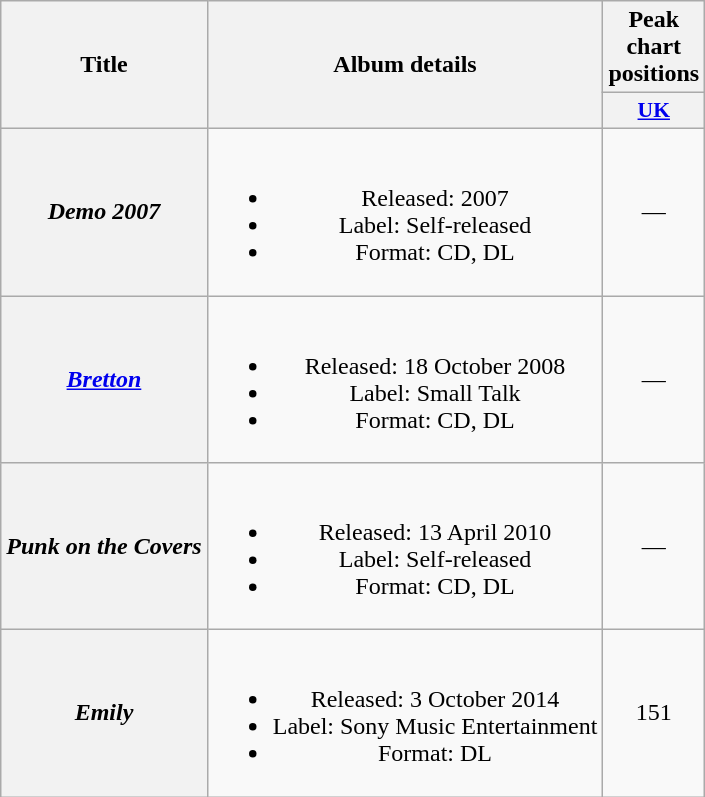<table class="wikitable plainrowheaders" style="text-align:center;">
<tr>
<th scope="col" rowspan="2">Title</th>
<th scope="col" rowspan="2">Album details</th>
<th scope="col" colspan="1">Peak chart<br>positions</th>
</tr>
<tr>
<th style="width:3em; font-size:90%"><a href='#'>UK</a></th>
</tr>
<tr>
<th scope="row"><strong><em>Demo 2007</em></strong></th>
<td><br><ul><li>Released: 2007</li><li>Label: Self-released</li><li>Format: CD, DL</li></ul></td>
<td>—</td>
</tr>
<tr>
<th scope="row"><strong><em><a href='#'>Bretton</a></em></strong></th>
<td><br><ul><li>Released: 18 October 2008</li><li>Label: Small Talk</li><li>Format: CD, DL</li></ul></td>
<td>—</td>
</tr>
<tr>
<th scope="row"><strong><em>Punk on the Covers</em></strong></th>
<td><br><ul><li>Released: 13 April 2010</li><li>Label: Self-released</li><li>Format: CD, DL</li></ul></td>
<td>—</td>
</tr>
<tr>
<th scope="row"><strong><em>Emily</em></strong></th>
<td><br><ul><li>Released: 3 October 2014</li><li>Label: Sony Music Entertainment</li><li>Format: DL</li></ul></td>
<td>151</td>
</tr>
</table>
